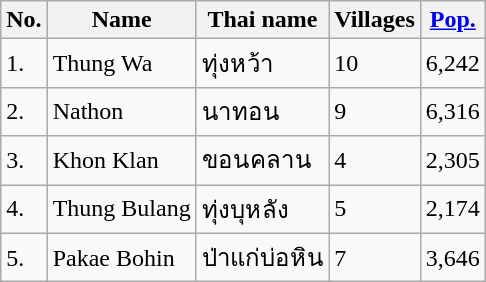<table class="wikitable">
<tr>
<th>No.</th>
<th>Name</th>
<th>Thai name</th>
<th>Villages</th>
<th><a href='#'>Pop.</a></th>
</tr>
<tr>
<td>1.</td>
<td>Thung Wa</td>
<td>ทุ่งหว้า</td>
<td>10</td>
<td>6,242</td>
</tr>
<tr>
<td>2.</td>
<td>Nathon</td>
<td>นาทอน</td>
<td>9</td>
<td>6,316</td>
</tr>
<tr>
<td>3.</td>
<td>Khon Klan</td>
<td>ขอนคลาน</td>
<td>4</td>
<td>2,305</td>
</tr>
<tr>
<td>4.</td>
<td>Thung Bulang</td>
<td>ทุ่งบุหลัง</td>
<td>5</td>
<td>2,174</td>
</tr>
<tr>
<td>5.</td>
<td>Pakae Bohin</td>
<td>ป่าแก่บ่อหิน</td>
<td>7</td>
<td>3,646</td>
</tr>
</table>
